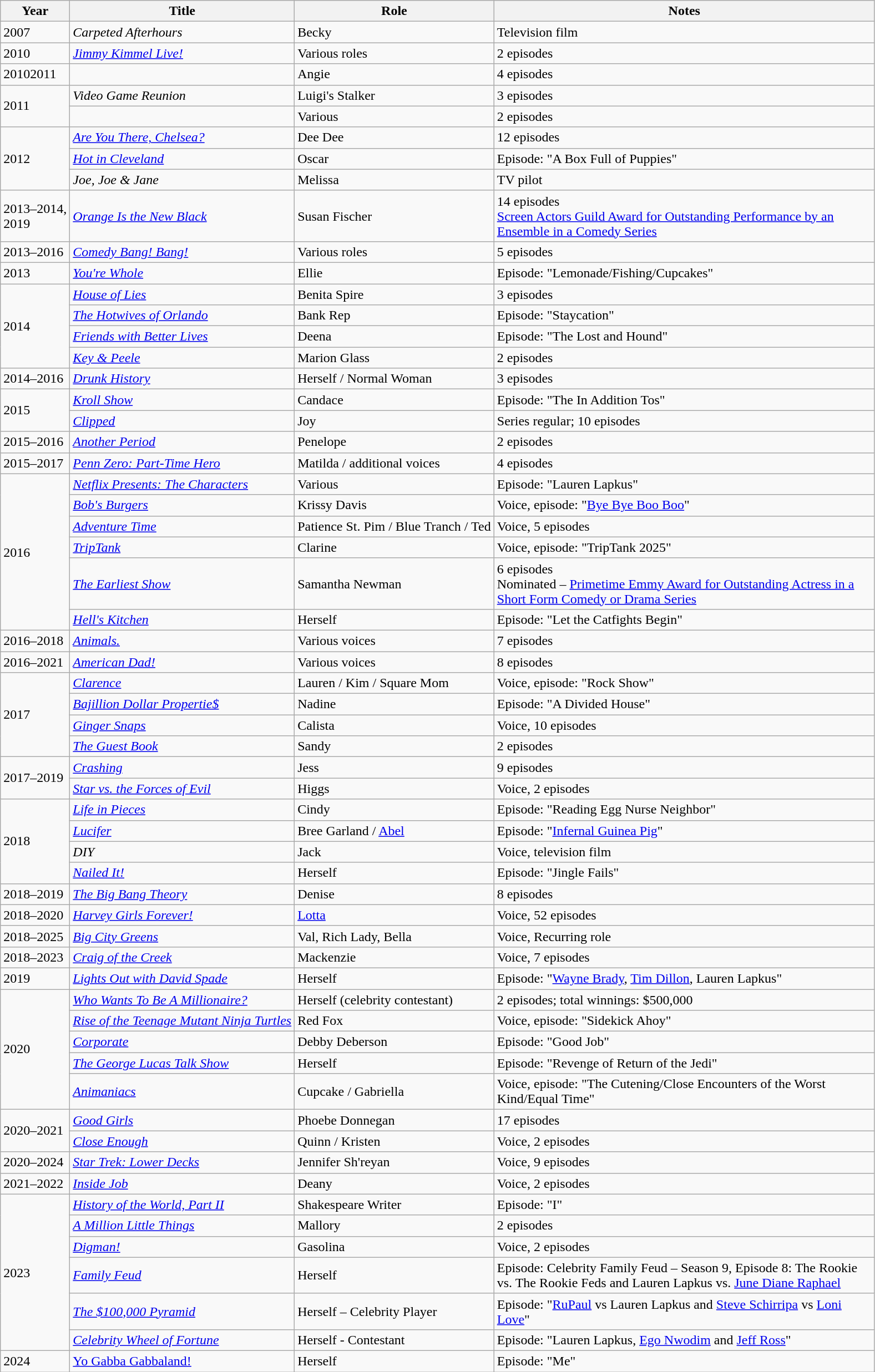<table class="wikitable sortable">
<tr>
<th>Year</th>
<th>Title</th>
<th>Role</th>
<th scope="col" width="450px">Notes</th>
</tr>
<tr>
<td>2007</td>
<td><em>Carpeted Afterhours</em></td>
<td>Becky</td>
<td>Television film</td>
</tr>
<tr>
<td>2010</td>
<td><em><a href='#'>Jimmy Kimmel Live!</a></em></td>
<td>Various roles</td>
<td>2 episodes</td>
</tr>
<tr>
<td>20102011</td>
<td><em></em></td>
<td>Angie</td>
<td>4 episodes</td>
</tr>
<tr>
<td rowspan="2">2011</td>
<td><em>Video Game Reunion</em></td>
<td>Luigi's Stalker</td>
<td>3 episodes</td>
</tr>
<tr>
<td><em></em></td>
<td>Various</td>
<td>2 episodes</td>
</tr>
<tr>
<td rowspan="3">2012</td>
<td><em><a href='#'>Are You There, Chelsea?</a></em></td>
<td>Dee Dee</td>
<td>12 episodes</td>
</tr>
<tr>
<td><em><a href='#'>Hot in Cleveland</a></em></td>
<td>Oscar</td>
<td>Episode: "A Box Full of Puppies"</td>
</tr>
<tr>
<td><em>Joe, Joe & Jane</em></td>
<td>Melissa</td>
<td>TV pilot</td>
</tr>
<tr>
<td>2013–2014,<br>2019</td>
<td><em><a href='#'>Orange Is the New Black</a></em></td>
<td>Susan Fischer</td>
<td>14 episodes<br><a href='#'>Screen Actors Guild Award for Outstanding Performance by an Ensemble in a Comedy Series</a></td>
</tr>
<tr>
<td>2013–2016</td>
<td><em><a href='#'>Comedy Bang! Bang!</a></em></td>
<td>Various roles</td>
<td>5 episodes</td>
</tr>
<tr>
<td>2013</td>
<td><em><a href='#'>You're Whole</a></em></td>
<td>Ellie</td>
<td>Episode: "Lemonade/Fishing/Cupcakes"</td>
</tr>
<tr>
<td rowspan="4">2014</td>
<td><em><a href='#'>House of Lies</a></em></td>
<td>Benita Spire</td>
<td>3 episodes</td>
</tr>
<tr>
<td><em><a href='#'>The Hotwives of Orlando</a></em></td>
<td>Bank Rep</td>
<td>Episode: "Staycation"</td>
</tr>
<tr>
<td><em><a href='#'>Friends with Better Lives</a></em></td>
<td>Deena</td>
<td>Episode: "The Lost and Hound"</td>
</tr>
<tr>
<td><em><a href='#'>Key & Peele</a></em></td>
<td>Marion Glass</td>
<td>2 episodes</td>
</tr>
<tr>
<td>2014–2016</td>
<td><em><a href='#'>Drunk History</a></em></td>
<td>Herself / Normal Woman</td>
<td>3 episodes</td>
</tr>
<tr>
<td rowspan="2">2015</td>
<td><em><a href='#'>Kroll Show</a></em></td>
<td>Candace</td>
<td>Episode: "The In Addition Tos"</td>
</tr>
<tr>
<td><em><a href='#'>Clipped</a></em></td>
<td>Joy</td>
<td>Series regular; 10 episodes</td>
</tr>
<tr>
<td>2015–2016</td>
<td><em><a href='#'>Another Period</a></em></td>
<td>Penelope</td>
<td>2 episodes</td>
</tr>
<tr>
<td>2015–2017</td>
<td><em><a href='#'>Penn Zero: Part-Time Hero</a></em></td>
<td>Matilda / additional voices</td>
<td>4 episodes</td>
</tr>
<tr>
<td rowspan="6">2016</td>
<td><em><a href='#'>Netflix Presents: The Characters</a></em></td>
<td>Various</td>
<td>Episode: "Lauren Lapkus"</td>
</tr>
<tr>
<td><em><a href='#'>Bob's Burgers</a></em></td>
<td>Krissy Davis</td>
<td>Voice, episode: "<a href='#'>Bye Bye Boo Boo</a>"</td>
</tr>
<tr>
<td><em><a href='#'>Adventure Time</a></em></td>
<td>Patience St. Pim / Blue Tranch / Ted</td>
<td>Voice, 5 episodes</td>
</tr>
<tr>
<td><em><a href='#'>TripTank</a></em></td>
<td>Clarine</td>
<td>Voice, episode: "TripTank 2025"</td>
</tr>
<tr>
<td><em><a href='#'>The Earliest Show</a></em></td>
<td>Samantha Newman</td>
<td>6 episodes<br>Nominated – <a href='#'>Primetime Emmy Award for Outstanding Actress in a Short Form Comedy or Drama Series</a></td>
</tr>
<tr>
<td><em><a href='#'>Hell's Kitchen</a></em></td>
<td>Herself</td>
<td>Episode: "Let the Catfights Begin"</td>
</tr>
<tr>
<td>2016–2018</td>
<td><em><a href='#'>Animals.</a></em></td>
<td>Various voices</td>
<td>7 episodes</td>
</tr>
<tr>
<td>2016–2021</td>
<td><em><a href='#'>American Dad!</a></em></td>
<td>Various voices</td>
<td>8 episodes</td>
</tr>
<tr>
<td rowspan="4">2017</td>
<td><em><a href='#'>Clarence</a></em></td>
<td>Lauren / Kim / Square Mom</td>
<td>Voice, episode: "Rock Show"</td>
</tr>
<tr>
<td><em><a href='#'>Bajillion Dollar Propertie$</a></em></td>
<td>Nadine</td>
<td>Episode: "A Divided House"</td>
</tr>
<tr>
<td><em><a href='#'>Ginger Snaps</a></em></td>
<td>Calista</td>
<td>Voice, 10 episodes</td>
</tr>
<tr>
<td><em><a href='#'>The Guest Book</a></em></td>
<td>Sandy</td>
<td>2 episodes</td>
</tr>
<tr>
<td rowspan="2">2017–2019</td>
<td><em><a href='#'>Crashing</a></em></td>
<td>Jess</td>
<td>9 episodes</td>
</tr>
<tr>
<td><em><a href='#'>Star vs. the Forces of Evil</a></em></td>
<td>Higgs</td>
<td>Voice, 2 episodes</td>
</tr>
<tr>
<td rowspan="4">2018</td>
<td><em><a href='#'>Life in Pieces</a></em></td>
<td>Cindy</td>
<td>Episode: "Reading Egg Nurse Neighbor"</td>
</tr>
<tr>
<td><em><a href='#'>Lucifer</a></em></td>
<td>Bree Garland / <a href='#'>Abel</a></td>
<td>Episode: "<a href='#'>Infernal Guinea Pig</a>"</td>
</tr>
<tr>
<td><em>DIY</em></td>
<td>Jack</td>
<td>Voice, television film</td>
</tr>
<tr>
<td><em><a href='#'>Nailed It!</a></em></td>
<td>Herself</td>
<td>Episode: "Jingle Fails"</td>
</tr>
<tr>
<td>2018–2019</td>
<td><em><a href='#'>The Big Bang Theory</a></em></td>
<td>Denise</td>
<td>8 episodes</td>
</tr>
<tr>
<td>2018–2020</td>
<td><em><a href='#'>Harvey Girls Forever!</a></em></td>
<td><a href='#'>Lotta</a></td>
<td>Voice, 52 episodes</td>
</tr>
<tr>
<td>2018–2025</td>
<td><em><a href='#'>Big City Greens</a></em></td>
<td>Val, Rich Lady, Bella</td>
<td>Voice, Recurring role</td>
</tr>
<tr>
<td>2018–2023</td>
<td><em><a href='#'>Craig of the Creek</a></em></td>
<td>Mackenzie</td>
<td>Voice, 7 episodes</td>
</tr>
<tr>
<td>2019</td>
<td><em><a href='#'>Lights Out with David Spade</a></em></td>
<td>Herself</td>
<td>Episode: "<a href='#'>Wayne Brady</a>, <a href='#'>Tim Dillon</a>, Lauren Lapkus"</td>
</tr>
<tr>
<td rowspan="5">2020</td>
<td><em><a href='#'>Who Wants To Be A Millionaire?</a></em></td>
<td>Herself (celebrity contestant)</td>
<td>2 episodes; total winnings: $500,000</td>
</tr>
<tr>
<td><em><a href='#'>Rise of the Teenage Mutant Ninja Turtles</a></em></td>
<td>Red Fox</td>
<td>Voice, episode: "Sidekick Ahoy"</td>
</tr>
<tr>
<td><em><a href='#'>Corporate</a></em></td>
<td>Debby Deberson</td>
<td>Episode: "Good Job"</td>
</tr>
<tr>
<td><em><a href='#'>The George Lucas Talk Show</a></em></td>
<td>Herself</td>
<td>Episode: "Revenge of Return of the Jedi"</td>
</tr>
<tr>
<td><em><a href='#'>Animaniacs</a></em></td>
<td>Cupcake / Gabriella</td>
<td>Voice, episode: "The Cutening/Close Encounters of the Worst Kind/Equal Time"</td>
</tr>
<tr>
<td rowspan="2">2020–2021</td>
<td><em><a href='#'>Good Girls</a></em></td>
<td>Phoebe Donnegan</td>
<td>17 episodes</td>
</tr>
<tr>
<td><em><a href='#'>Close Enough</a></em></td>
<td>Quinn / Kristen</td>
<td>Voice, 2 episodes</td>
</tr>
<tr>
<td>2020–2024</td>
<td><em><a href='#'>Star Trek: Lower Decks</a></em></td>
<td>Jennifer Sh'reyan</td>
<td>Voice, 9 episodes</td>
</tr>
<tr>
<td>2021–2022</td>
<td><em><a href='#'>Inside Job</a></em></td>
<td>Deany</td>
<td>Voice, 2 episodes</td>
</tr>
<tr>
<td rowspan="6">2023</td>
<td><em><a href='#'>History of the World, Part II</a></em></td>
<td>Shakespeare Writer</td>
<td>Episode: "I"</td>
</tr>
<tr>
<td><em><a href='#'>A Million Little Things</a></em></td>
<td>Mallory</td>
<td>2 episodes</td>
</tr>
<tr>
<td><em><a href='#'>Digman!</a></em></td>
<td>Gasolina</td>
<td>Voice, 2 episodes</td>
</tr>
<tr>
<td><em><a href='#'>Family Feud</a></em></td>
<td>Herself</td>
<td>Episode: Celebrity Family Feud – Season 9, Episode 8: The Rookie vs. The Rookie Feds and Lauren Lapkus vs. <a href='#'>June Diane Raphael</a></td>
</tr>
<tr>
<td><em><a href='#'>The $100,000 Pyramid</a></em></td>
<td>Herself – Celebrity Player</td>
<td>Episode: "<a href='#'>RuPaul</a> vs Lauren Lapkus and <a href='#'>Steve Schirripa</a> vs <a href='#'>Loni Love</a>"</td>
</tr>
<tr>
<td><em><a href='#'>Celebrity Wheel of Fortune</a></em></td>
<td>Herself - Contestant</td>
<td>Episode: "Lauren Lapkus, <a href='#'>Ego Nwodim</a> and <a href='#'>Jeff Ross</a>"</td>
</tr>
<tr>
<td>2024</td>
<td><a href='#'>Yo Gabba Gabbaland!</a></td>
<td>Herself</td>
<td>Episode: "Me"</td>
</tr>
</table>
